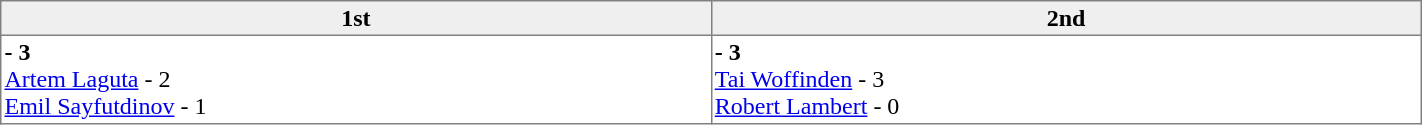<table border="1" cellpadding="2" cellspacing="0"  style="width:75%; border-collapse:collapse;">
<tr style="text-align:left; background:#efefef;">
<th width=15% align=center >1st</th>
<th width=15% align=center >2nd</th>
</tr>
<tr align=left>
<td valign=top align=left ><strong> - 3</strong><br><a href='#'>Artem Laguta</a> - 2<br><a href='#'>Emil Sayfutdinov</a> - 1</td>
<td valign=top align=left ><strong> - 3</strong><br><a href='#'>Tai Woffinden</a> - 3<br><a href='#'>Robert Lambert</a> - 0</td>
</tr>
</table>
